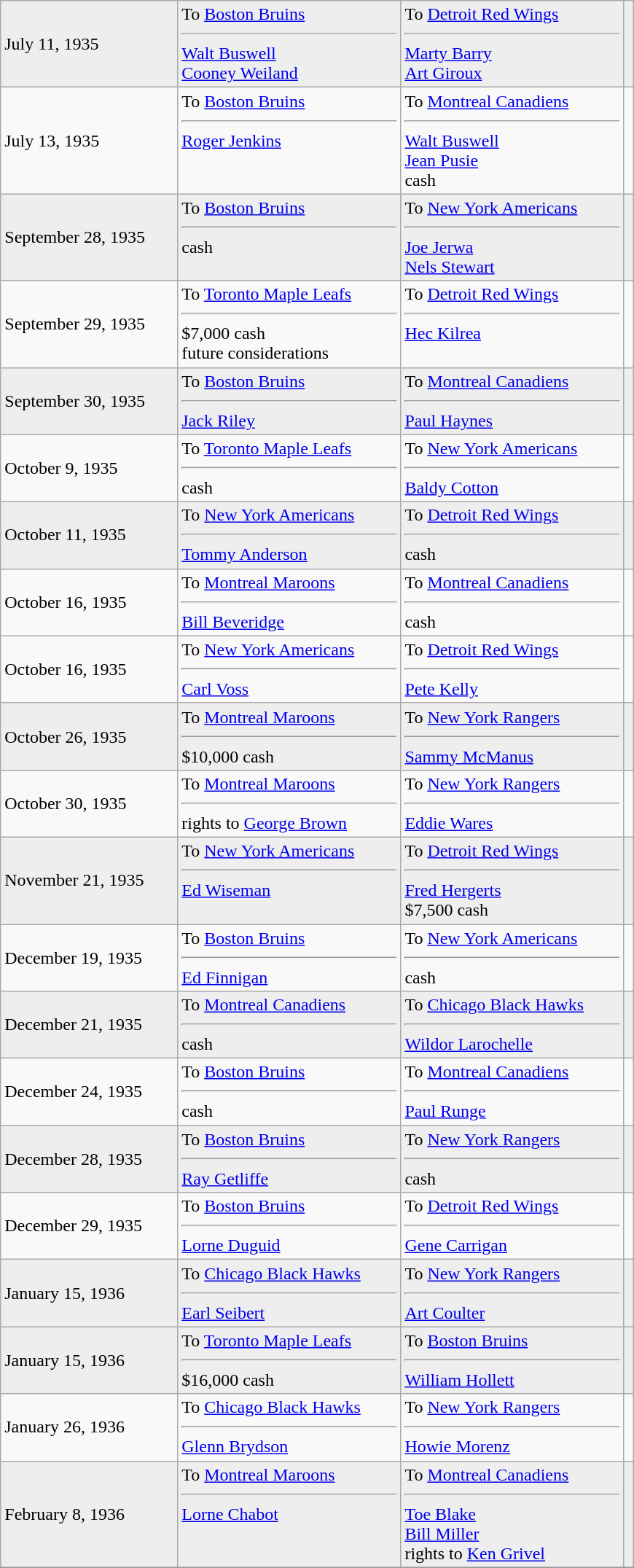<table class="wikitable" style="border:1px solid #999999; width:580px;">
<tr bgcolor="eeeeee">
<td>July 11, 1935</td>
<td valign="top">To <a href='#'>Boston Bruins</a><hr><a href='#'>Walt Buswell</a><br><a href='#'>Cooney Weiland</a></td>
<td valign="top">To <a href='#'>Detroit Red Wings</a><hr><a href='#'>Marty Barry</a><br><a href='#'>Art Giroux</a></td>
<td></td>
</tr>
<tr>
<td>July 13, 1935</td>
<td valign="top">To <a href='#'>Boston Bruins</a><hr><a href='#'>Roger Jenkins</a></td>
<td valign="top">To <a href='#'>Montreal Canadiens</a><hr><a href='#'>Walt Buswell</a><br><a href='#'>Jean Pusie</a><br>cash</td>
<td></td>
</tr>
<tr bgcolor="eeeeee">
<td>September 28, 1935</td>
<td valign="top">To <a href='#'>Boston Bruins</a><hr>cash</td>
<td valign="top">To <a href='#'>New York Americans</a><hr><a href='#'>Joe Jerwa</a><br><a href='#'>Nels Stewart</a></td>
<td></td>
</tr>
<tr>
<td>September 29, 1935</td>
<td valign="top">To <a href='#'>Toronto Maple Leafs</a><hr>$7,000 cash<br>future considerations</td>
<td valign="top">To <a href='#'>Detroit Red Wings</a><hr><a href='#'>Hec Kilrea</a></td>
<td></td>
</tr>
<tr bgcolor="eeeeee">
<td>September 30, 1935</td>
<td valign="top">To <a href='#'>Boston Bruins</a><hr><a href='#'>Jack Riley</a></td>
<td valign="top">To <a href='#'>Montreal Canadiens</a><hr><a href='#'>Paul Haynes</a></td>
<td></td>
</tr>
<tr>
<td>October 9, 1935</td>
<td valign="top">To <a href='#'>Toronto Maple Leafs</a><hr>cash</td>
<td valign="top">To <a href='#'>New York Americans</a><hr><a href='#'>Baldy Cotton</a></td>
<td></td>
</tr>
<tr bgcolor="eeeeee">
<td>October 11, 1935</td>
<td valign="top">To <a href='#'>New York Americans</a><hr><a href='#'>Tommy Anderson</a></td>
<td valign="top">To <a href='#'>Detroit Red Wings</a><hr>cash</td>
<td></td>
</tr>
<tr>
<td>October 16, 1935</td>
<td valign="top">To <a href='#'>Montreal Maroons</a><hr><a href='#'>Bill Beveridge</a></td>
<td valign="top">To <a href='#'>Montreal Canadiens</a><hr>cash</td>
<td></td>
</tr>
<tr>
<td>October 16, 1935</td>
<td valign="top">To <a href='#'>New York Americans</a><hr><a href='#'>Carl Voss</a></td>
<td valign="top">To <a href='#'>Detroit Red Wings</a><hr><a href='#'>Pete Kelly</a></td>
<td></td>
</tr>
<tr bgcolor="eeeeee">
<td>October 26, 1935</td>
<td valign="top">To <a href='#'>Montreal Maroons</a><hr>$10,000 cash</td>
<td valign="top">To <a href='#'>New York Rangers</a><hr><a href='#'>Sammy McManus</a></td>
<td></td>
</tr>
<tr>
<td>October 30, 1935</td>
<td valign="top">To <a href='#'>Montreal Maroons</a><hr>rights to <a href='#'>George Brown</a></td>
<td valign="top">To <a href='#'>New York Rangers</a><hr><a href='#'>Eddie Wares</a></td>
<td></td>
</tr>
<tr bgcolor="eeeeee">
<td>November 21, 1935</td>
<td valign="top">To <a href='#'>New York Americans</a><hr><a href='#'>Ed Wiseman</a></td>
<td valign="top">To <a href='#'>Detroit Red Wings</a><hr><a href='#'>Fred Hergerts</a><br>$7,500 cash</td>
<td></td>
</tr>
<tr>
<td>December 19, 1935</td>
<td valign="top">To <a href='#'>Boston Bruins</a><hr><a href='#'>Ed Finnigan</a></td>
<td valign="top">To <a href='#'>New York Americans</a><hr>cash</td>
<td></td>
</tr>
<tr bgcolor="eeeeee">
<td>December 21, 1935</td>
<td valign="top">To <a href='#'>Montreal Canadiens</a><hr>cash</td>
<td valign="top">To <a href='#'>Chicago Black Hawks</a><hr><a href='#'>Wildor Larochelle</a></td>
<td></td>
</tr>
<tr>
<td>December 24, 1935</td>
<td valign="top">To <a href='#'>Boston Bruins</a><hr>cash</td>
<td valign="top">To <a href='#'>Montreal Canadiens</a><hr><a href='#'>Paul Runge</a></td>
<td></td>
</tr>
<tr bgcolor="eeeeee">
<td>December 28, 1935</td>
<td valign="top">To <a href='#'>Boston Bruins</a><hr><a href='#'>Ray Getliffe</a></td>
<td valign="top">To <a href='#'>New York Rangers</a><hr>cash</td>
<td></td>
</tr>
<tr>
<td>December 29, 1935</td>
<td valign="top">To <a href='#'>Boston Bruins</a><hr><a href='#'>Lorne Duguid</a></td>
<td valign="top">To <a href='#'>Detroit Red Wings</a><hr><a href='#'>Gene Carrigan</a></td>
<td></td>
</tr>
<tr bgcolor="eeeeee">
<td>January 15, 1936</td>
<td valign="top">To <a href='#'>Chicago Black Hawks</a><hr><a href='#'>Earl Seibert</a></td>
<td valign="top">To <a href='#'>New York Rangers</a><hr><a href='#'>Art Coulter</a></td>
<td></td>
</tr>
<tr bgcolor="eeeeee">
<td>January 15, 1936</td>
<td valign="top">To <a href='#'>Toronto Maple Leafs</a><hr>$16,000 cash</td>
<td valign="top">To <a href='#'>Boston Bruins</a><hr><a href='#'>William Hollett</a></td>
<td></td>
</tr>
<tr>
<td>January 26, 1936</td>
<td valign="top">To <a href='#'>Chicago Black Hawks</a><hr><a href='#'>Glenn Brydson</a></td>
<td valign="top">To <a href='#'>New York Rangers</a><hr><a href='#'>Howie Morenz</a></td>
<td></td>
</tr>
<tr bgcolor="eeeeee">
<td>February 8, 1936</td>
<td valign="top">To <a href='#'>Montreal Maroons</a><hr><a href='#'>Lorne Chabot</a></td>
<td valign="top">To <a href='#'>Montreal Canadiens</a><hr><a href='#'>Toe Blake</a><br><a href='#'>Bill Miller</a><br>rights to <a href='#'>Ken Grivel</a></td>
<td></td>
</tr>
<tr bgcolor="eeeeee">
</tr>
</table>
